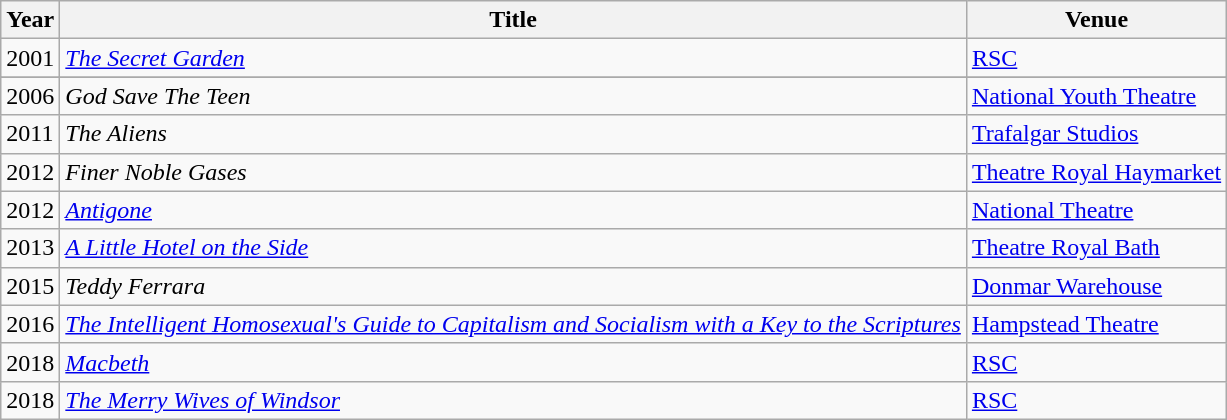<table class="wikitable sortable">
<tr>
<th>Year</th>
<th>Title</th>
<th>Venue</th>
</tr>
<tr>
<td>2001</td>
<td data-sort-value="Secret Garden, The"><em><a href='#'>The Secret Garden</a></em></td>
<td><a href='#'>RSC</a></td>
</tr>
<tr>
</tr>
<tr>
<td>2006</td>
<td><em>God Save The Teen</em></td>
<td><a href='#'>National Youth Theatre</a></td>
</tr>
<tr>
<td>2011</td>
<td data-sort-value="Aliens, The"><em>The Aliens</em></td>
<td><a href='#'>Trafalgar Studios</a></td>
</tr>
<tr>
<td>2012</td>
<td><em>Finer Noble Gases</em></td>
<td><a href='#'>Theatre Royal Haymarket</a></td>
</tr>
<tr>
<td>2012</td>
<td><em><a href='#'>Antigone</a></em></td>
<td><a href='#'>National Theatre</a></td>
</tr>
<tr>
<td>2013</td>
<td data-sort-value="Little Hotel on the Side, A"><em><a href='#'>A Little Hotel on the Side</a></em></td>
<td><a href='#'>Theatre Royal Bath</a></td>
</tr>
<tr>
<td>2015</td>
<td><em>Teddy Ferrara</em></td>
<td><a href='#'>Donmar Warehouse</a></td>
</tr>
<tr>
<td>2016</td>
<td data-sort-value="Intelligent Homosexual's Guide to Capitalism and Socialism with a Key to the Scriptures, The"><em><a href='#'>The Intelligent Homosexual's Guide to Capitalism and Socialism with a Key to the Scriptures</a></em></td>
<td><a href='#'>Hampstead Theatre</a></td>
</tr>
<tr>
<td>2018</td>
<td><em><a href='#'>Macbeth</a></em></td>
<td><a href='#'>RSC</a></td>
</tr>
<tr>
<td>2018</td>
<td data-sort-value="Merry Wives of Windsor, The"><em><a href='#'>The Merry Wives of Windsor</a></em></td>
<td><a href='#'>RSC</a></td>
</tr>
</table>
